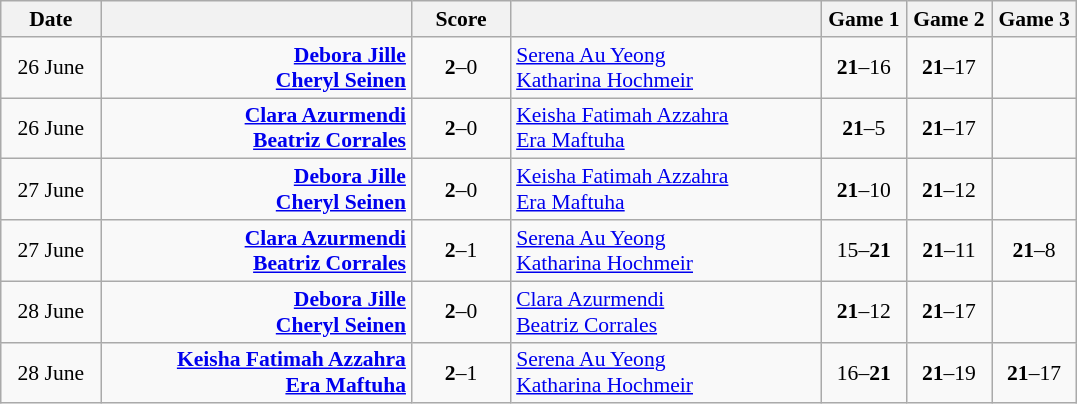<table class="wikitable" style="text-align: center; font-size:90% ">
<tr>
<th width="60">Date</th>
<th align="right" width="200"></th>
<th width="60">Score</th>
<th align="left" width="200"></th>
<th width="50">Game 1</th>
<th width="50">Game 2</th>
<th width="50">Game 3</th>
</tr>
<tr>
<td>26 June</td>
<td align="right"><strong><a href='#'>Debora Jille</a> <br><a href='#'>Cheryl Seinen</a> </strong></td>
<td align="center"><strong>2</strong>–0</td>
<td align="left"> <a href='#'>Serena Au Yeong</a><br> <a href='#'>Katharina Hochmeir</a></td>
<td><strong>21</strong>–16</td>
<td><strong>21</strong>–17</td>
<td></td>
</tr>
<tr>
<td>26 June</td>
<td align="right"><strong><a href='#'>Clara Azurmendi</a> <br><a href='#'>Beatriz Corrales</a> </strong></td>
<td align="center"><strong>2</strong>–0</td>
<td align="left"> <a href='#'>Keisha Fatimah Azzahra</a><br> <a href='#'>Era Maftuha</a></td>
<td><strong>21</strong>–5</td>
<td><strong>21</strong>–17</td>
<td></td>
</tr>
<tr>
<td>27 June</td>
<td align="right"><strong><a href='#'>Debora Jille</a> <br><a href='#'>Cheryl Seinen</a> </strong></td>
<td align="center"><strong>2</strong>–0</td>
<td align="left"> <a href='#'>Keisha Fatimah Azzahra</a><br> <a href='#'>Era Maftuha</a></td>
<td><strong>21</strong>–10</td>
<td><strong>21</strong>–12</td>
<td></td>
</tr>
<tr>
<td>27 June</td>
<td align="right"><strong><a href='#'>Clara Azurmendi</a> <br><a href='#'>Beatriz Corrales</a> </strong></td>
<td align="center"><strong>2</strong>–1</td>
<td align="left"> <a href='#'>Serena Au Yeong</a><br> <a href='#'>Katharina Hochmeir</a></td>
<td>15–<strong>21</strong></td>
<td><strong>21</strong>–11</td>
<td><strong>21</strong>–8</td>
</tr>
<tr>
<td>28 June</td>
<td align="right"><strong><a href='#'>Debora Jille</a> <br><a href='#'>Cheryl Seinen</a> </strong></td>
<td align="center"><strong>2</strong>–0</td>
<td align="left"> <a href='#'>Clara Azurmendi</a><br> <a href='#'>Beatriz Corrales</a></td>
<td><strong>21</strong>–12</td>
<td><strong>21</strong>–17</td>
<td></td>
</tr>
<tr>
<td>28 June</td>
<td align="right"><strong><a href='#'>Keisha Fatimah Azzahra</a> <br><a href='#'>Era Maftuha</a> </strong></td>
<td align="center"><strong>2</strong>–1</td>
<td align="left"> <a href='#'>Serena Au Yeong</a><br> <a href='#'>Katharina Hochmeir</a></td>
<td>16–<strong>21</strong></td>
<td><strong>21</strong>–19</td>
<td><strong>21</strong>–17</td>
</tr>
</table>
